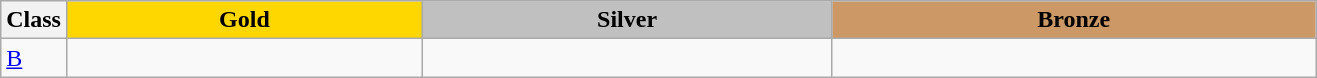<table class=wikitable style="font-size:100%">
<tr>
<th rowspan="1" width="5%">Class</th>
<th rowspan="1" style="background:gold;">Gold</th>
<th colspan="1" style="background:silver;">Silver</th>
<th colspan="1" style="background:#CC9966;">Bronze</th>
</tr>
<tr>
<td><a href='#'>B</a></td>
<td></td>
<td></td>
<td></td>
</tr>
</table>
